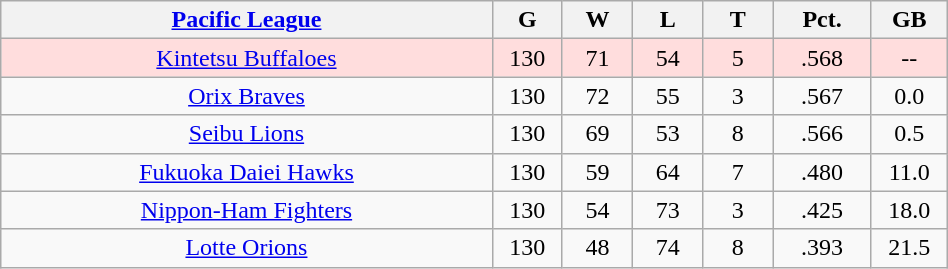<table class="wikitable"  style="width:50%; text-align:center;">
<tr>
<th style="width:35%;"><a href='#'>Pacific League</a></th>
<th style="width:5%;">G</th>
<th style="width:5%;">W</th>
<th style="width:5%;">L</th>
<th style="width:5%;">T</th>
<th style="width:7%;">Pct.</th>
<th style="width:5%;">GB</th>
</tr>
<tr style="background:#fdd;">
<td><a href='#'>Kintetsu Buffaloes</a></td>
<td>130</td>
<td>71</td>
<td>54</td>
<td>5</td>
<td>.568</td>
<td>--</td>
</tr>
<tr align=center>
<td><a href='#'>Orix Braves</a></td>
<td>130</td>
<td>72</td>
<td>55</td>
<td>3</td>
<td>.567</td>
<td>0.0</td>
</tr>
<tr align=center>
<td><a href='#'>Seibu Lions</a></td>
<td>130</td>
<td>69</td>
<td>53</td>
<td>8</td>
<td>.566</td>
<td>0.5</td>
</tr>
<tr align=center>
<td><a href='#'>Fukuoka Daiei Hawks</a></td>
<td>130</td>
<td>59</td>
<td>64</td>
<td>7</td>
<td>.480</td>
<td>11.0</td>
</tr>
<tr align=center>
<td><a href='#'>Nippon-Ham Fighters</a></td>
<td>130</td>
<td>54</td>
<td>73</td>
<td>3</td>
<td>.425</td>
<td>18.0</td>
</tr>
<tr align=center>
<td><a href='#'>Lotte Orions</a></td>
<td>130</td>
<td>48</td>
<td>74</td>
<td>8</td>
<td>.393</td>
<td>21.5</td>
</tr>
</table>
